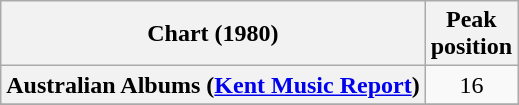<table class="wikitable sortable plainrowheaders" style="text-align:center">
<tr>
<th scope="col">Chart (1980)</th>
<th scope="col">Peak<br> position</th>
</tr>
<tr>
<th scope="row">Australian Albums (<a href='#'>Kent Music Report</a>)</th>
<td align="center">16</td>
</tr>
<tr>
</tr>
<tr>
</tr>
<tr>
</tr>
<tr>
</tr>
<tr>
</tr>
</table>
